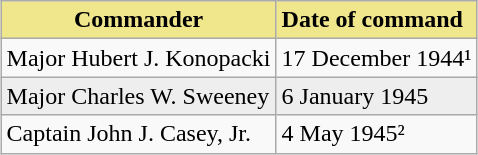<table class="wikitable" style="margin:1em auto;">
<tr style="background: khaki">
<td align=center><strong>Commander</strong></td>
<td><strong>Date of command</strong></td>
</tr>
<tr>
<td>Major Hubert J. Konopacki</td>
<td>17 December 1944¹</td>
</tr>
<tr style="background: #eeeeee;">
<td>Major Charles W. Sweeney</td>
<td>6 January 1945</td>
</tr>
<tr>
<td>Captain John J. Casey, Jr.</td>
<td>4 May 1945²</td>
</tr>
</table>
